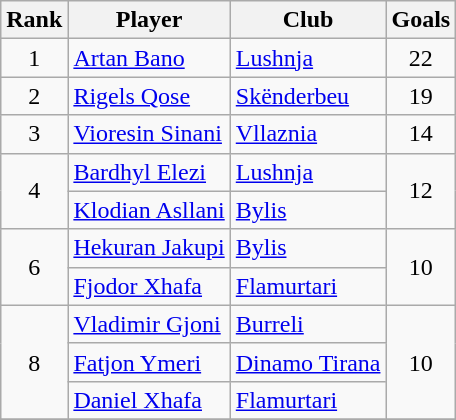<table class="wikitable" style="text-align:center">
<tr>
<th>Rank</th>
<th>Player</th>
<th>Club</th>
<th>Goals</th>
</tr>
<tr>
<td>1</td>
<td align="left"> <a href='#'>Artan Bano</a></td>
<td align="left"><a href='#'>Lushnja</a></td>
<td>22</td>
</tr>
<tr>
<td>2</td>
<td align="left"> <a href='#'>Rigels Qose</a></td>
<td align="left"><a href='#'>Skënderbeu</a></td>
<td>19</td>
</tr>
<tr>
<td>3</td>
<td align="left"> <a href='#'>Vioresin Sinani</a></td>
<td align="left"><a href='#'>Vllaznia</a></td>
<td>14</td>
</tr>
<tr>
<td rowspan="2">4</td>
<td align="left"> <a href='#'>Bardhyl Elezi</a></td>
<td align="left"><a href='#'>Lushnja</a></td>
<td rowspan="2">12</td>
</tr>
<tr>
<td align="left"> <a href='#'>Klodian Asllani</a></td>
<td align="left"><a href='#'>Bylis</a></td>
</tr>
<tr>
<td rowspan="2">6</td>
<td align="left"> <a href='#'>Hekuran Jakupi</a></td>
<td align="left"><a href='#'>Bylis</a></td>
<td rowspan="2">10</td>
</tr>
<tr>
<td align="left"> <a href='#'>Fjodor Xhafa</a></td>
<td align="left"><a href='#'>Flamurtari</a></td>
</tr>
<tr>
<td rowspan="3">8</td>
<td align="left"> <a href='#'>Vladimir Gjoni</a></td>
<td align="left"><a href='#'>Burreli</a></td>
<td rowspan="3">10</td>
</tr>
<tr>
<td align="left"> <a href='#'>Fatjon Ymeri</a></td>
<td align="left"><a href='#'>Dinamo Tirana</a></td>
</tr>
<tr>
<td align="left"> <a href='#'>Daniel Xhafa</a></td>
<td align="left"><a href='#'>Flamurtari</a></td>
</tr>
<tr>
</tr>
</table>
